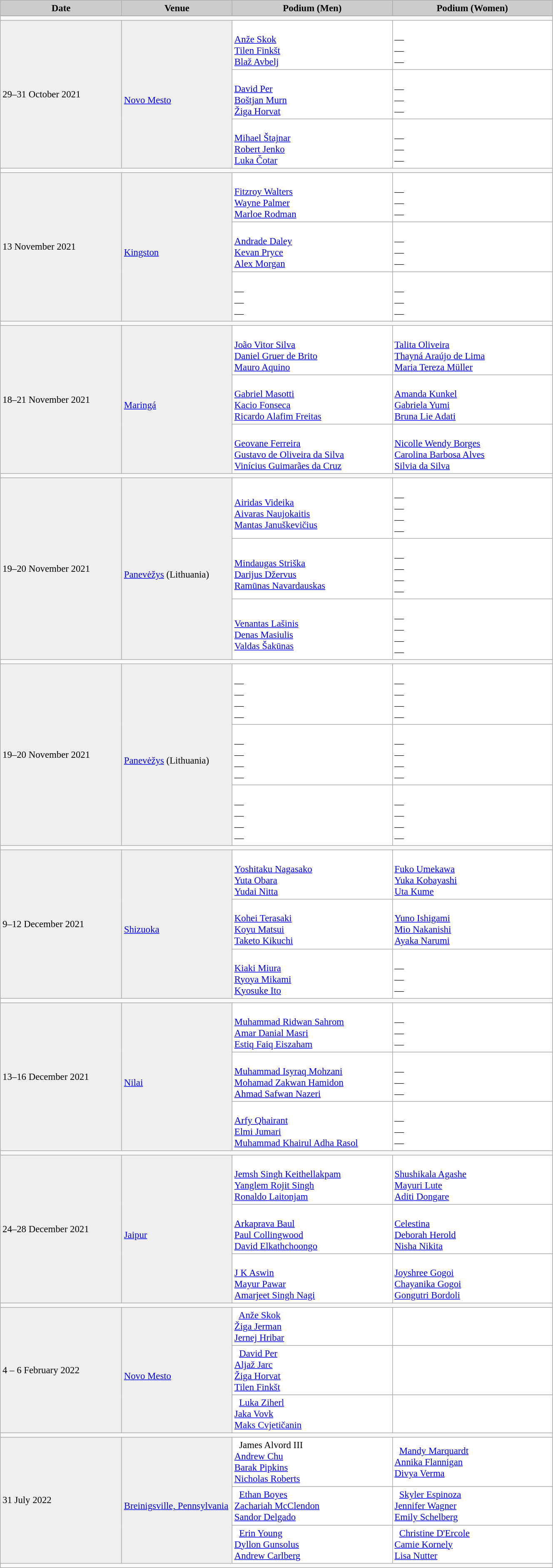<table class="wikitable" width=70% bgcolor="#f7f8ff" cellpadding="3" cellspacing="0" border="1" style="font-size: 95%; border: gray solid 1px; border-collapse: collapse;">
<tr bgcolor="#CCCCCC">
<td align="center"><strong>Date</strong></td>
<td width=20% align="center"><strong>Venue</strong></td>
<td width=29% align="center"><strong>Podium (Men)</strong></td>
<td width=29% align="center"><strong>Podium (Women)</strong></td>
</tr>
<tr bgcolor="#EFEFEF">
</tr>
<tr>
<td colspan=4></td>
</tr>
<tr bgcolor="#EFEFEF">
<td rowspan=3>29–31 October 2021</td>
<td rowspan=3><br><a href='#'>Novo Mesto</a></td>
<td bgcolor="#ffffff">   <br><a href='#'>Anže Skok</a><br><a href='#'>Tilen Finkšt</a><br><a href='#'>Blaž Avbelj</a></td>
<td bgcolor="#ffffff">   <br>—<br>—<br>—</td>
</tr>
<tr>
<td bgcolor="#ffffff">   <br><a href='#'>David Per</a><br><a href='#'>Boštjan Murn</a><br><a href='#'>Žiga Horvat</a></td>
<td bgcolor="#ffffff">   <br>—<br>—<br>—</td>
</tr>
<tr>
<td bgcolor="#ffffff">   <br><a href='#'>Mihael Štajnar</a><br><a href='#'>Robert Jenko</a><br><a href='#'>Luka Čotar</a></td>
<td bgcolor="#ffffff">   <br>—<br>—<br>—</td>
</tr>
<tr>
<td colspan=4></td>
</tr>
<tr bgcolor="#EFEFEF">
<td rowspan=3>13 November 2021</td>
<td rowspan=3><br><a href='#'>Kingston</a></td>
<td bgcolor="#ffffff">   <br><a href='#'>Fitzroy Walters</a><br><a href='#'>Wayne Palmer</a><br><a href='#'>Marloe Rodman</a></td>
<td bgcolor="#ffffff">   <br>—<br>—<br>—</td>
</tr>
<tr>
<td bgcolor="#ffffff">   <br><a href='#'>Andrade Daley</a><br><a href='#'>Kevan Pryce</a><br><a href='#'>Alex Morgan</a></td>
<td bgcolor="#ffffff">   <br>—<br>—<br>—</td>
</tr>
<tr>
<td bgcolor="#ffffff">   <br>—<br>—<br>—</td>
<td bgcolor="#ffffff">   <br>—<br>—<br>—</td>
</tr>
<tr>
<td colspan=4></td>
</tr>
<tr bgcolor="#EFEFEF">
<td rowspan=3>18–21 November 2021</td>
<td rowspan=3><br><a href='#'>Maringá</a></td>
<td bgcolor="#ffffff">   <br><a href='#'>João Vitor Silva</a><br><a href='#'>Daniel Gruer de Brito</a><br><a href='#'>Mauro Aquino</a></td>
<td bgcolor="#ffffff">   <br><a href='#'>Talita Oliveira</a><br><a href='#'>Thayná Araújo de Lima</a><br><a href='#'>Maria Tereza Müller</a></td>
</tr>
<tr>
<td bgcolor="#ffffff">   <br><a href='#'>Gabriel Masotti</a><br><a href='#'>Kacio Fonseca</a><br><a href='#'>Ricardo Alafim Freitas</a></td>
<td bgcolor="#ffffff">   <br><a href='#'>Amanda Kunkel</a><br><a href='#'>Gabriela Yumi</a><br><a href='#'>Bruna Lie Adati</a></td>
</tr>
<tr>
<td bgcolor="#ffffff">   <br><a href='#'>Geovane Ferreira</a><br><a href='#'>Gustavo de Oliveira da Silva</a><br><a href='#'>Vinícius Guimarães da Cruz</a></td>
<td bgcolor="#ffffff">   <br><a href='#'>Nicolle Wendy Borges</a><br><a href='#'>Carolina Barbosa Alves</a><br><a href='#'>Silvia da Silva</a></td>
</tr>
<tr>
<td colspan=4></td>
</tr>
<tr bgcolor="#EFEFEF">
<td rowspan=3>19–20 November 2021</td>
<td rowspan=3><br><a href='#'>Panevėžys</a> (Lithuania)</td>
<td bgcolor="#ffffff">   <br><a href='#'>Airidas Videika</a><br><a href='#'>Aivaras Naujokaitis</a><br><a href='#'>Mantas Januškevičius</a></td>
<td bgcolor="#ffffff">   <br>—<br>—<br>—<br>—</td>
</tr>
<tr>
<td bgcolor="#ffffff">   <br><a href='#'>Mindaugas Striška</a><br><a href='#'>Darijus Džervus</a><br><a href='#'>Ramūnas Navardauskas</a></td>
<td bgcolor="#ffffff">   <br>—<br>—<br>—<br>—</td>
</tr>
<tr>
<td bgcolor="#ffffff">   <br><a href='#'>Venantas Lašinis</a><br><a href='#'>Denas Masiulis</a><br><a href='#'>Valdas Šakūnas</a></td>
<td bgcolor="#ffffff">   <br>—<br>—<br>—<br>—</td>
</tr>
<tr>
<td colspan=4></td>
</tr>
<tr bgcolor="#EFEFEF">
<td rowspan=3>19–20 November 2021</td>
<td rowspan=3><br><a href='#'>Panevėžys</a> (Lithuania)</td>
<td bgcolor="#ffffff">   <br>—<br>—<br>—<br>—</td>
<td bgcolor="#ffffff">   <br>—<br>—<br>—<br>—</td>
</tr>
<tr>
<td bgcolor="#ffffff">   <br>—<br>—<br>—<br>—</td>
<td bgcolor="#ffffff">   <br>—<br>—<br>—<br>—</td>
</tr>
<tr>
<td bgcolor="#ffffff">   <br>—<br>—<br>—<br>—</td>
<td bgcolor="#ffffff">   <br>—<br>—<br>—<br>—</td>
</tr>
<tr>
<td colspan=4></td>
</tr>
<tr bgcolor="#EFEFEF">
<td rowspan=3>9–12 December 2021</td>
<td rowspan=3><br><a href='#'>Shizuoka</a></td>
<td bgcolor="#ffffff">   <br><a href='#'>Yoshitaku Nagasako</a><br><a href='#'>Yuta Obara</a><br><a href='#'>Yudai Nitta</a></td>
<td bgcolor="#ffffff">   <br><a href='#'>Fuko Umekawa</a><br><a href='#'>Yuka Kobayashi</a><br><a href='#'>Uta Kume</a></td>
</tr>
<tr>
<td bgcolor="#ffffff">   <br><a href='#'>Kohei Terasaki</a><br><a href='#'>Koyu Matsui</a><br><a href='#'>Taketo Kikuchi</a></td>
<td bgcolor="#ffffff">   <br><a href='#'>Yuno Ishigami</a><br><a href='#'>Mio Nakanishi</a><br><a href='#'>Ayaka Narumi</a></td>
</tr>
<tr>
<td bgcolor="#ffffff">   <br><a href='#'>Kiaki Miura</a><br><a href='#'>Ryoya Mikami</a><br><a href='#'>Kyosuke Ito</a></td>
<td bgcolor="#ffffff">   <br>—<br>—<br>—</td>
</tr>
<tr>
<td colspan=4></td>
</tr>
<tr bgcolor="#EFEFEF">
<td rowspan=3>13–16 December 2021</td>
<td rowspan=3><br><a href='#'>Nilai</a></td>
<td bgcolor="#ffffff">   <br><a href='#'>Muhammad Ridwan Sahrom</a><br><a href='#'>Amar Danial Masri</a><br><a href='#'>Estiq Faiq Eiszaham</a></td>
<td bgcolor="#ffffff">   <br>—<br>—<br>—</td>
</tr>
<tr>
<td bgcolor="#ffffff">   <br><a href='#'>Muhammad Isyraq Mohzani</a><br><a href='#'>Mohamad Zakwan Hamidon</a><br><a href='#'>Ahmad Safwan Nazeri</a></td>
<td bgcolor="#ffffff">   <br>—<br>—<br>—</td>
</tr>
<tr>
<td bgcolor="#ffffff">   <br><a href='#'>Arfy Qhairant</a><br><a href='#'>Elmi Jumari</a><br><a href='#'>Muhammad Khairul Adha Rasol</a></td>
<td bgcolor="#ffffff">   <br>—<br>—<br>—</td>
</tr>
<tr>
<td colspan=4></td>
</tr>
<tr bgcolor="#EFEFEF">
<td rowspan=3>24–28 December 2021</td>
<td rowspan=3><br><a href='#'>Jaipur</a></td>
<td bgcolor="#ffffff">   <br><a href='#'>Jemsh Singh Keithellakpam</a><br><a href='#'>Yanglem Rojit Singh</a><br><a href='#'>Ronaldo Laitonjam</a></td>
<td bgcolor="#ffffff">   <br><a href='#'>Shushikala Agashe</a><br><a href='#'>Mayuri Lute</a><br><a href='#'>Aditi Dongare</a></td>
</tr>
<tr>
<td bgcolor="#ffffff">   <br><a href='#'>Arkaprava Baul</a><br><a href='#'>Paul Collingwood</a><br><a href='#'>David Elkathchoongo</a></td>
<td bgcolor="#ffffff">   <br><a href='#'>Celestina</a><br><a href='#'>Deborah Herold</a><br><a href='#'>Nisha Nikita</a></td>
</tr>
<tr>
<td bgcolor="#ffffff">   <br><a href='#'>J K Aswin</a><br><a href='#'>Mayur Pawar</a><br><a href='#'>Amarjeet Singh Nagi</a></td>
<td bgcolor="#ffffff">   <br><a href='#'>Joyshree Gogoi</a><br><a href='#'>Chayanika Gogoi</a><br><a href='#'>Gongutri Bordoli</a></td>
</tr>
<tr>
<td colspan=4></td>
</tr>
<tr bgcolor="#EFEFEF">
<td rowspan=3>4 – 6 February 2022</td>
<td rowspan=3><br><a href='#'>Novo Mesto</a></td>
<td bgcolor="#ffffff">   <a href='#'>Anže Skok</a><br><a href='#'>Žiga Jerman</a><br><a href='#'>Jernej Hribar</a></td>
<td bgcolor="#ffffff">   <a href='#'></a></td>
</tr>
<tr>
<td bgcolor="#ffffff">   <a href='#'>David Per</a><br><a href='#'>Aljaž Jarc</a><br><a href='#'>Žiga Horvat</a><br><a href='#'>Tilen Finkšt</a></td>
<td bgcolor="#ffffff">   <a href='#'></a></td>
</tr>
<tr>
<td bgcolor="#ffffff">   <a href='#'>Luka Ziherl</a><br><a href='#'>Jaka Vovk</a><br><a href='#'>Maks Cvjetičanin</a></td>
<td bgcolor="#ffffff">   <a href='#'></a></td>
</tr>
<tr>
<td colspan=4></td>
</tr>
<tr bgcolor="#EFEFEF">
<td rowspan="3">31 July 2022</td>
<td rowspan="3"><br><a href='#'>Breinigsville, Pennsylvania</a></td>
<td bgcolor="#ffffff">   James Alvord III<br><a href='#'>Andrew Chu</a><br><a href='#'>Barak Pipkins</a><br><a href='#'>Nicholas Roberts</a></td>
<td bgcolor="#ffffff">   <a href='#'>Mandy Marquardt</a><br><a href='#'>Annika Flannigan</a><br><a href='#'>Divya Verma</a></td>
</tr>
<tr>
<td bgcolor="#ffffff">   <a href='#'>Ethan Boyes</a><br><a href='#'>Zachariah McClendon</a><br><a href='#'>Sandor Delgado</a></td>
<td bgcolor="#ffffff">   <a href='#'>Skyler Espinoza</a><br><a href='#'>Jennifer Wagner</a><br><a href='#'>Emily Schelberg</a></td>
</tr>
<tr>
<td bgcolor="#ffffff">   <a href='#'>Erin Young</a><br><a href='#'>Dyllon Gunsolus</a><br><a href='#'>Andrew Carlberg</a></td>
<td bgcolor="#ffffff">   <a href='#'>Christine D'Ercole</a><br><a href='#'>Camie Kornely</a><br><a href='#'>Lisa Nutter</a></td>
</tr>
<tr>
<td colspan=4></td>
</tr>
</table>
